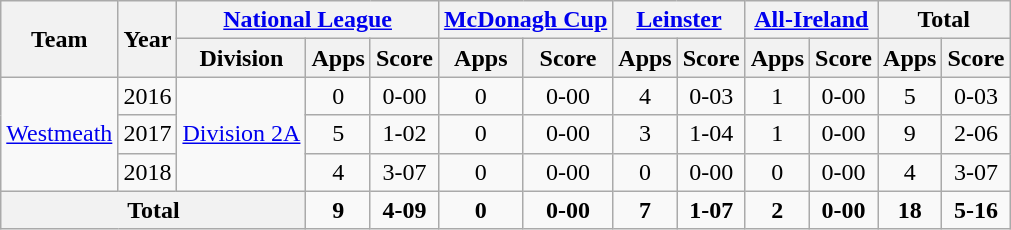<table class="wikitable" style="text-align:center">
<tr>
<th rowspan="2">Team</th>
<th rowspan="2">Year</th>
<th colspan="3"><a href='#'>National League</a></th>
<th colspan="2"><a href='#'>McDonagh Cup</a></th>
<th colspan="2"><a href='#'>Leinster</a></th>
<th colspan="2"><a href='#'>All-Ireland</a></th>
<th colspan="2">Total</th>
</tr>
<tr>
<th>Division</th>
<th>Apps</th>
<th>Score</th>
<th>Apps</th>
<th>Score</th>
<th>Apps</th>
<th>Score</th>
<th>Apps</th>
<th>Score</th>
<th>Apps</th>
<th>Score</th>
</tr>
<tr>
<td rowspan="3"><a href='#'>Westmeath</a></td>
<td>2016</td>
<td rowspan="3"><a href='#'>Division 2A</a></td>
<td>0</td>
<td>0-00</td>
<td>0</td>
<td>0-00</td>
<td>4</td>
<td>0-03</td>
<td>1</td>
<td>0-00</td>
<td>5</td>
<td>0-03</td>
</tr>
<tr>
<td>2017</td>
<td>5</td>
<td>1-02</td>
<td>0</td>
<td>0-00</td>
<td>3</td>
<td>1-04</td>
<td>1</td>
<td>0-00</td>
<td>9</td>
<td>2-06</td>
</tr>
<tr>
<td>2018</td>
<td>4</td>
<td>3-07</td>
<td>0</td>
<td>0-00</td>
<td>0</td>
<td>0-00</td>
<td>0</td>
<td>0-00</td>
<td>4</td>
<td>3-07</td>
</tr>
<tr>
<th colspan="3">Total</th>
<td><strong>9</strong></td>
<td><strong>4-09</strong></td>
<td><strong>0</strong></td>
<td><strong>0-00</strong></td>
<td><strong>7</strong></td>
<td><strong>1-07</strong></td>
<td><strong>2</strong></td>
<td><strong>0-00</strong></td>
<td><strong>18</strong></td>
<td><strong>5-16</strong></td>
</tr>
</table>
